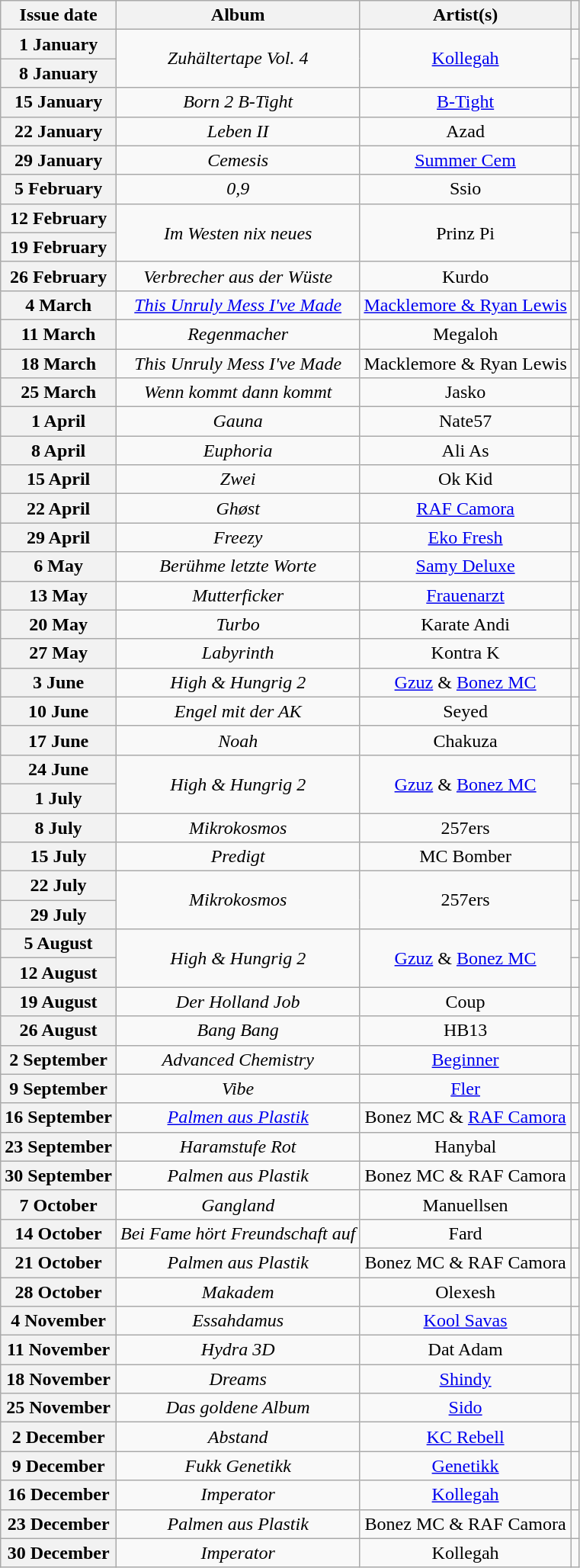<table class="wikitable plainrowheaders" style="text-align: center">
<tr>
<th>Issue date</th>
<th>Album</th>
<th>Artist(s)</th>
<th></th>
</tr>
<tr>
<th scope="row">1 January</th>
<td rowspan="2"><em>Zuhältertape Vol. 4</em></td>
<td rowspan="2"><a href='#'>Kollegah</a></td>
<td></td>
</tr>
<tr>
<th scope="row">8 January</th>
<td></td>
</tr>
<tr>
<th scope="row">15 January</th>
<td><em>Born 2 B-Tight</em></td>
<td><a href='#'>B-Tight</a></td>
<td></td>
</tr>
<tr>
<th scope="row">22 January</th>
<td><em>Leben II</em></td>
<td>Azad</td>
<td></td>
</tr>
<tr>
<th scope="row">29 January</th>
<td><em>Cemesis</em></td>
<td><a href='#'>Summer Cem</a></td>
<td></td>
</tr>
<tr>
<th scope="row">5 February</th>
<td><em>0,9</em></td>
<td>Ssio</td>
<td></td>
</tr>
<tr>
<th scope="row">12 February</th>
<td rowspan="2"><em>Im Westen nix neues</em></td>
<td rowspan="2">Prinz Pi</td>
<td></td>
</tr>
<tr>
<th scope="row">19 February</th>
<td></td>
</tr>
<tr>
<th scope="row">26 February</th>
<td><em>Verbrecher aus der Wüste</em></td>
<td>Kurdo</td>
<td></td>
</tr>
<tr>
<th scope="row">4 March</th>
<td><em><a href='#'>This Unruly Mess I've Made</a></em></td>
<td><a href='#'>Macklemore & Ryan Lewis</a></td>
<td></td>
</tr>
<tr>
<th scope="row">11 March</th>
<td><em>Regenmacher</em></td>
<td>Megaloh</td>
<td></td>
</tr>
<tr>
<th scope="row">18 March</th>
<td><em>This Unruly Mess I've Made</em></td>
<td>Macklemore & Ryan Lewis</td>
<td></td>
</tr>
<tr>
<th scope="row">25 March</th>
<td><em>Wenn kommt dann kommt</em></td>
<td>Jasko</td>
<td></td>
</tr>
<tr>
<th scope="row">1 April</th>
<td><em>Gauna</em></td>
<td>Nate57</td>
<td></td>
</tr>
<tr>
<th scope="row">8 April</th>
<td><em>Euphoria</em></td>
<td>Ali As</td>
<td></td>
</tr>
<tr>
<th scope="row">15 April</th>
<td><em>Zwei</em></td>
<td>Ok Kid</td>
<td></td>
</tr>
<tr>
<th scope="row">22 April</th>
<td><em>Ghøst</em></td>
<td><a href='#'>RAF Camora</a></td>
<td></td>
</tr>
<tr>
<th scope="row">29 April</th>
<td><em>Freezy</em></td>
<td><a href='#'>Eko Fresh</a></td>
<td></td>
</tr>
<tr>
<th scope="row">6 May</th>
<td><em>Berühme letzte Worte</em></td>
<td><a href='#'>Samy Deluxe</a></td>
<td></td>
</tr>
<tr>
<th scope="row">13 May</th>
<td><em>Mutterficker</em></td>
<td><a href='#'>Frauenarzt</a></td>
<td></td>
</tr>
<tr>
<th scope="row">20 May</th>
<td><em>Turbo</em></td>
<td>Karate Andi</td>
<td></td>
</tr>
<tr>
<th scope="row">27 May</th>
<td><em>Labyrinth</em></td>
<td>Kontra K</td>
<td></td>
</tr>
<tr>
<th scope="row">3 June</th>
<td><em>High & Hungrig 2</em></td>
<td><a href='#'>Gzuz</a> & <a href='#'>Bonez MC</a></td>
<td></td>
</tr>
<tr>
<th scope="row">10 June</th>
<td><em>Engel mit der AK</em></td>
<td>Seyed</td>
<td></td>
</tr>
<tr>
<th scope="row">17 June</th>
<td><em>Noah</em></td>
<td>Chakuza</td>
<td></td>
</tr>
<tr>
<th scope="row">24 June</th>
<td rowspan="2"><em>High & Hungrig 2</em></td>
<td rowspan="2"><a href='#'>Gzuz</a> & <a href='#'>Bonez MC</a></td>
<td></td>
</tr>
<tr>
<th scope="row">1 July</th>
<td></td>
</tr>
<tr>
<th scope="row">8 July</th>
<td><em>Mikrokosmos</em></td>
<td>257ers</td>
<td></td>
</tr>
<tr>
<th scope="row">15 July</th>
<td><em>Predigt</em></td>
<td>MC Bomber</td>
<td></td>
</tr>
<tr>
<th scope="row">22 July</th>
<td rowspan="2"><em>Mikrokosmos</em></td>
<td rowspan="2">257ers</td>
<td></td>
</tr>
<tr>
<th scope="row">29 July</th>
<td></td>
</tr>
<tr>
<th scope="row">5 August</th>
<td rowspan="2"><em>High & Hungrig 2</em></td>
<td rowspan="2"><a href='#'>Gzuz</a> & <a href='#'>Bonez MC</a></td>
<td></td>
</tr>
<tr>
<th scope="row">12 August</th>
<td></td>
</tr>
<tr>
<th scope="row">19 August</th>
<td><em>Der Holland Job</em></td>
<td>Coup</td>
<td></td>
</tr>
<tr>
<th scope="row">26 August</th>
<td><em>Bang Bang</em></td>
<td>HB13</td>
<td></td>
</tr>
<tr>
<th scope="row">2 September</th>
<td><em>Advanced Chemistry</em></td>
<td><a href='#'>Beginner</a></td>
<td></td>
</tr>
<tr>
<th scope="row">9 September</th>
<td><em>Vibe</em></td>
<td><a href='#'>Fler</a></td>
<td></td>
</tr>
<tr>
<th scope="row">16 September</th>
<td><em><a href='#'>Palmen aus Plastik</a></em></td>
<td>Bonez MC & <a href='#'>RAF Camora</a></td>
<td></td>
</tr>
<tr>
<th scope="row">23 September</th>
<td><em>Haramstufe Rot</em></td>
<td>Hanybal</td>
<td></td>
</tr>
<tr>
<th scope="row">30 September</th>
<td><em>Palmen aus Plastik</em></td>
<td>Bonez MC & RAF Camora</td>
<td></td>
</tr>
<tr>
<th scope="row">7 October</th>
<td><em>Gangland</em></td>
<td>Manuellsen</td>
<td></td>
</tr>
<tr>
<th scope="row">14 October</th>
<td><em>Bei Fame hört Freundschaft auf</em></td>
<td>Fard</td>
<td></td>
</tr>
<tr>
<th scope="row">21 October</th>
<td><em>Palmen aus Plastik</em></td>
<td>Bonez MC & RAF Camora</td>
<td></td>
</tr>
<tr>
<th scope="row">28 October</th>
<td><em>Makadem</em></td>
<td>Olexesh</td>
<td></td>
</tr>
<tr>
<th scope="row">4 November</th>
<td><em>Essahdamus</em></td>
<td><a href='#'>Kool Savas</a></td>
<td></td>
</tr>
<tr>
<th scope="row">11 November</th>
<td><em>Hydra 3D</em></td>
<td>Dat Adam</td>
<td></td>
</tr>
<tr>
<th scope="row">18 November</th>
<td><em>Dreams</em></td>
<td><a href='#'>Shindy</a></td>
<td></td>
</tr>
<tr>
<th scope="row">25 November</th>
<td><em>Das goldene Album</em></td>
<td><a href='#'>Sido</a></td>
<td></td>
</tr>
<tr>
<th scope="row">2 December</th>
<td><em>Abstand</em></td>
<td><a href='#'>KC Rebell</a></td>
<td></td>
</tr>
<tr>
<th scope="row">9 December</th>
<td><em>Fukk Genetikk</em></td>
<td><a href='#'>Genetikk</a></td>
<td></td>
</tr>
<tr>
<th scope="row">16 December</th>
<td><em>Imperator</em></td>
<td><a href='#'>Kollegah</a></td>
<td></td>
</tr>
<tr>
<th scope="row">23 December</th>
<td><em>Palmen aus Plastik</em></td>
<td>Bonez MC & RAF Camora</td>
<td></td>
</tr>
<tr>
<th scope="row">30 December</th>
<td><em>Imperator</em></td>
<td>Kollegah</td>
<td></td>
</tr>
</table>
